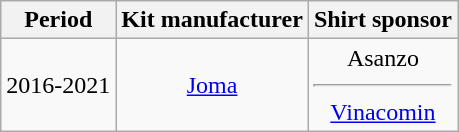<table class="wikitable" style="text-align: center">
<tr>
<th>Period</th>
<th>Kit manufacturer</th>
<th>Shirt sponsor</th>
</tr>
<tr>
<td>2016-2021</td>
<td><a href='#'>Joma</a></td>
<td>Asanzo<hr><a href='#'>Vinacomin</a></td>
</tr>
</table>
